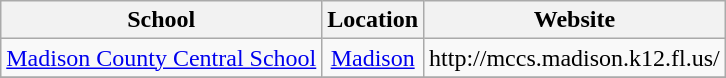<table class="wikitable" style="text-align:center">
<tr>
<th>School</th>
<th>Location</th>
<th>Website</th>
</tr>
<tr>
<td><a href='#'>Madison County Central School</a></td>
<td><a href='#'>Madison</a></td>
<td>http://mccs.madison.k12.fl.us/</td>
</tr>
<tr>
</tr>
</table>
